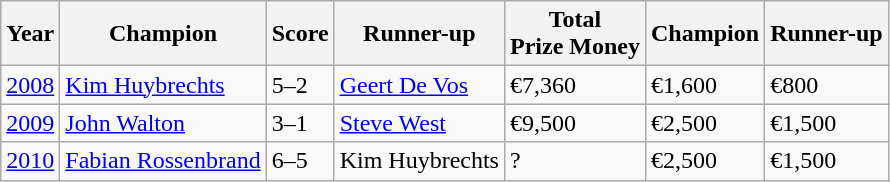<table class="wikitable">
<tr>
<th>Year</th>
<th>Champion</th>
<th>Score</th>
<th>Runner-up</th>
<th>Total<br>Prize Money</th>
<th>Champion</th>
<th>Runner-up</th>
</tr>
<tr>
<td><a href='#'>2008</a></td>
<td> <a href='#'>Kim Huybrechts</a></td>
<td>5–2</td>
<td> <a href='#'>Geert De Vos</a></td>
<td>€7,360</td>
<td>€1,600</td>
<td>€800</td>
</tr>
<tr>
<td><a href='#'>2009</a></td>
<td> <a href='#'>John Walton</a></td>
<td>3–1</td>
<td> <a href='#'>Steve West</a></td>
<td>€9,500</td>
<td>€2,500</td>
<td>€1,500</td>
</tr>
<tr>
<td><a href='#'>2010</a></td>
<td> <a href='#'>Fabian Rossenbrand</a></td>
<td>6–5</td>
<td> Kim Huybrechts</td>
<td>?</td>
<td>€2,500</td>
<td>€1,500</td>
</tr>
</table>
